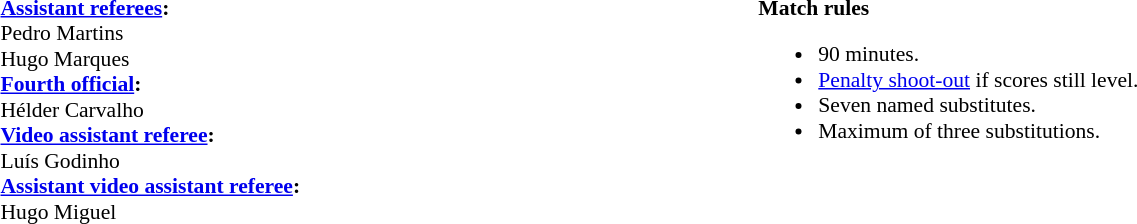<table style="width:100%; font-size:90%">
<tr>
<td><br><strong><a href='#'>Assistant referees</a>:</strong>
<br>Pedro Martins
<br>Hugo Marques
<br><strong><a href='#'>Fourth official</a>:</strong>
<br>Hélder Carvalho
<br><strong><a href='#'>Video assistant referee</a>:</strong>
<br>Luís Godinho
<br><strong><a href='#'>Assistant video assistant referee</a>:</strong>
<br>Hugo Miguel</td>
<td style="width:60%; vertical-align:top"><br><strong>Match rules</strong><ul><li>90 minutes.</li><li><a href='#'>Penalty shoot-out</a> if scores still level.</li><li>Seven named substitutes.</li><li>Maximum of three substitutions.</li></ul></td>
</tr>
</table>
